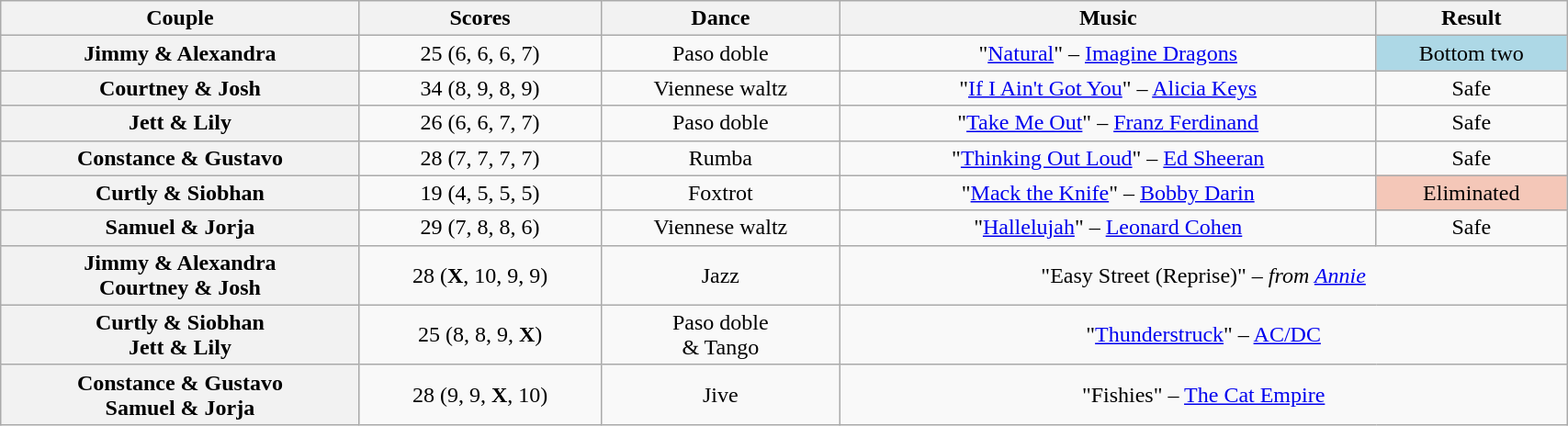<table class="wikitable sortable" style="text-align:center; width: 90%">
<tr>
<th scope="col">Couple</th>
<th scope="col">Scores</th>
<th scope="col" class="unsortable">Dance</th>
<th scope="col" class="unsortable">Music</th>
<th scope="col" class="unsortable">Result</th>
</tr>
<tr>
<th scope="row">Jimmy & Alexandra</th>
<td>25 (6, 6, 6, 7)</td>
<td>Paso doble</td>
<td>"<a href='#'>Natural</a>" – <a href='#'>Imagine Dragons</a></td>
<td bgcolor="lightblue">Bottom two</td>
</tr>
<tr>
<th scope="row">Courtney & Josh</th>
<td>34 (8, 9, 8, 9)</td>
<td>Viennese waltz</td>
<td>"<a href='#'>If I Ain't Got You</a>" – <a href='#'>Alicia Keys</a></td>
<td>Safe</td>
</tr>
<tr>
<th scope="row">Jett & Lily</th>
<td>26 (6, 6, 7, 7)</td>
<td>Paso doble</td>
<td>"<a href='#'>Take Me Out</a>" – <a href='#'>Franz Ferdinand</a></td>
<td>Safe</td>
</tr>
<tr>
<th scope="row">Constance & Gustavo</th>
<td>28 (7, 7, 7, 7)</td>
<td>Rumba</td>
<td>"<a href='#'>Thinking Out Loud</a>" – <a href='#'>Ed Sheeran</a></td>
<td>Safe</td>
</tr>
<tr>
<th scope="row">Curtly & Siobhan</th>
<td>19 (4, 5, 5, 5)</td>
<td>Foxtrot</td>
<td>"<a href='#'>Mack the Knife</a>" – <a href='#'>Bobby Darin</a></td>
<td bgcolor="f4c7b8">Eliminated</td>
</tr>
<tr>
<th scope="row">Samuel & Jorja</th>
<td>29 (7, 8, 8, 6)</td>
<td>Viennese waltz</td>
<td>"<a href='#'>Hallelujah</a>" – <a href='#'>Leonard Cohen</a></td>
<td>Safe</td>
</tr>
<tr>
<th scope="row" style="font-weight:normal"><strong>Jimmy & Alexandra<br>Courtney & Josh</strong><br><em></em></th>
<td>28 (<strong>X</strong>, 10, 9, 9)</td>
<td>Jazz</td>
<td colspan="2">"Easy Street (Reprise)" – <em>from <a href='#'>Annie</a></em></td>
</tr>
<tr>
<th scope="row" style="font-weight:normal"><strong>Curtly & Siobhan<br>Jett & Lily</strong><br><em></em></th>
<td>25 (8, 8, 9, <strong>X</strong>)</td>
<td>Paso doble<br>& Tango</td>
<td colspan="2">"<a href='#'>Thunderstruck</a>" – <a href='#'>AC/DC</a></td>
</tr>
<tr>
<th scope="row" style="font-weight:normal"><strong>Constance & Gustavo<br>Samuel & Jorja</strong><br><em></em></th>
<td>28 (9, 9, <strong>X</strong>, 10)</td>
<td>Jive</td>
<td colspan="2">"Fishies" – <a href='#'>The Cat Empire</a></td>
</tr>
</table>
